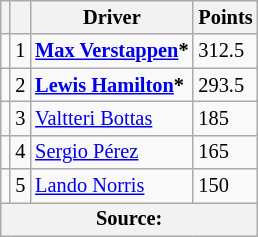<table class="wikitable" style="font-size: 85%;">
<tr>
<th scope="col"></th>
<th scope="col"></th>
<th scope="col">Driver</th>
<th scope="col">Points</th>
</tr>
<tr>
<td align="left"></td>
<td align="center">1</td>
<td> <strong><a href='#'>Max Verstappen</a>*</strong></td>
<td align="left">312.5</td>
</tr>
<tr>
<td align="left"></td>
<td align="center">2</td>
<td> <strong><a href='#'>Lewis Hamilton</a>*</strong></td>
<td align="left">293.5</td>
</tr>
<tr>
<td align="left"></td>
<td align="center">3</td>
<td> <a href='#'>Valtteri Bottas</a></td>
<td align="left">185</td>
</tr>
<tr>
<td align="left"></td>
<td align="center">4</td>
<td> <a href='#'>Sergio Pérez</a></td>
<td align="left">165</td>
</tr>
<tr>
<td align="left"></td>
<td align="center">5</td>
<td> <a href='#'>Lando Norris</a></td>
<td align="left">150</td>
</tr>
<tr>
<th colspan=4>Source:</th>
</tr>
</table>
